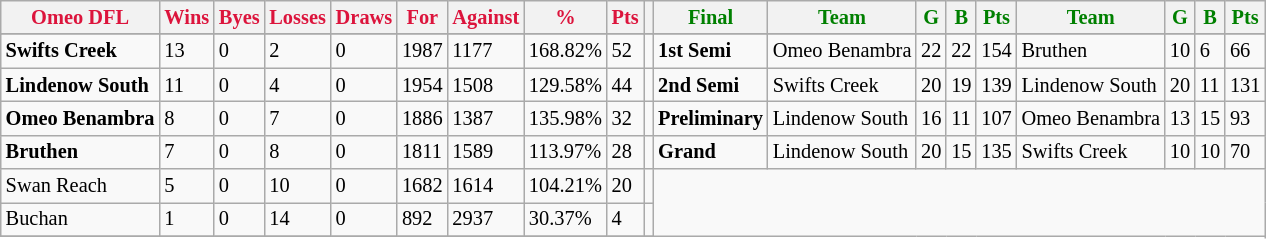<table style="font-size: 85%; text-align: left;" class="wikitable">
<tr>
<th style="color:crimson">Omeo DFL</th>
<th style="color:crimson">Wins</th>
<th style="color:crimson">Byes</th>
<th style="color:crimson">Losses</th>
<th style="color:crimson">Draws</th>
<th style="color:crimson">For</th>
<th style="color:crimson">Against</th>
<th style="color:crimson">%</th>
<th style="color:crimson">Pts</th>
<th></th>
<th style="color:green">Final</th>
<th style="color:green">Team</th>
<th style="color:green">G</th>
<th style="color:green">B</th>
<th style="color:green">Pts</th>
<th style="color:green">Team</th>
<th style="color:green">G</th>
<th style="color:green">B</th>
<th style="color:green">Pts</th>
</tr>
<tr>
</tr>
<tr>
</tr>
<tr>
<td><strong>	Swifts Creek	</strong></td>
<td>13</td>
<td>0</td>
<td>2</td>
<td>0</td>
<td>1987</td>
<td>1177</td>
<td>168.82%</td>
<td>52</td>
<td></td>
<td><strong>1st Semi</strong></td>
<td>Omeo Benambra</td>
<td>22</td>
<td>22</td>
<td>154</td>
<td>Bruthen</td>
<td>10</td>
<td>6</td>
<td>66</td>
</tr>
<tr>
<td><strong>	Lindenow South	</strong></td>
<td>11</td>
<td>0</td>
<td>4</td>
<td>0</td>
<td>1954</td>
<td>1508</td>
<td>129.58%</td>
<td>44</td>
<td></td>
<td><strong>2nd Semi</strong></td>
<td>Swifts Creek</td>
<td>20</td>
<td>19</td>
<td>139</td>
<td>Lindenow South</td>
<td>20</td>
<td>11</td>
<td>131</td>
</tr>
<tr>
<td><strong>	Omeo Benambra	</strong></td>
<td>8</td>
<td>0</td>
<td>7</td>
<td>0</td>
<td>1886</td>
<td>1387</td>
<td>135.98%</td>
<td>32</td>
<td></td>
<td><strong>Preliminary</strong></td>
<td>Lindenow South</td>
<td>16</td>
<td>11</td>
<td>107</td>
<td>Omeo Benambra</td>
<td>13</td>
<td>15</td>
<td>93</td>
</tr>
<tr>
<td><strong>	Bruthen	</strong></td>
<td>7</td>
<td>0</td>
<td>8</td>
<td>0</td>
<td>1811</td>
<td>1589</td>
<td>113.97%</td>
<td>28</td>
<td></td>
<td><strong>Grand</strong></td>
<td>Lindenow South</td>
<td>20</td>
<td>15</td>
<td>135</td>
<td>Swifts Creek</td>
<td>10</td>
<td>10</td>
<td>70</td>
</tr>
<tr>
<td>Swan Reach</td>
<td>5</td>
<td>0</td>
<td>10</td>
<td>0</td>
<td>1682</td>
<td>1614</td>
<td>104.21%</td>
<td>20</td>
<td></td>
</tr>
<tr>
<td>Buchan</td>
<td>1</td>
<td>0</td>
<td>14</td>
<td>0</td>
<td>892</td>
<td>2937</td>
<td>30.37%</td>
<td>4</td>
<td></td>
</tr>
<tr>
</tr>
</table>
